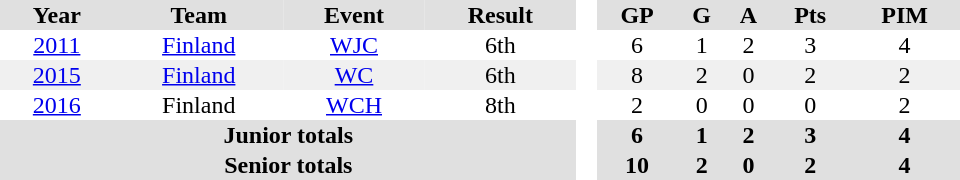<table border="0" cellpadding="1" cellspacing="0" style="text-align:center; width:40em">
<tr ALIGN="center" bgcolor="#e0e0e0">
<th>Year</th>
<th>Team</th>
<th>Event</th>
<th>Result</th>
<th rowspan="99" bgcolor="#ffffff"> </th>
<th>GP</th>
<th>G</th>
<th>A</th>
<th>Pts</th>
<th>PIM</th>
</tr>
<tr>
<td><a href='#'>2011</a></td>
<td><a href='#'>Finland</a></td>
<td><a href='#'>WJC</a></td>
<td>6th</td>
<td>6</td>
<td>1</td>
<td>2</td>
<td>3</td>
<td>4</td>
</tr>
<tr bgcolor="#f0f0f0">
<td><a href='#'>2015</a></td>
<td><a href='#'>Finland</a></td>
<td><a href='#'>WC</a></td>
<td>6th</td>
<td>8</td>
<td>2</td>
<td>0</td>
<td>2</td>
<td>2</td>
</tr>
<tr>
<td><a href='#'>2016</a></td>
<td>Finland</td>
<td><a href='#'>WCH</a></td>
<td>8th</td>
<td>2</td>
<td>0</td>
<td>0</td>
<td>0</td>
<td>2</td>
</tr>
<tr bgcolor="#e0e0e0">
<th colspan="4">Junior totals</th>
<th>6</th>
<th>1</th>
<th>2</th>
<th>3</th>
<th>4</th>
</tr>
<tr bgcolor="#e0e0e0">
<th colspan="4">Senior totals</th>
<th>10</th>
<th>2</th>
<th>0</th>
<th>2</th>
<th>4</th>
</tr>
</table>
